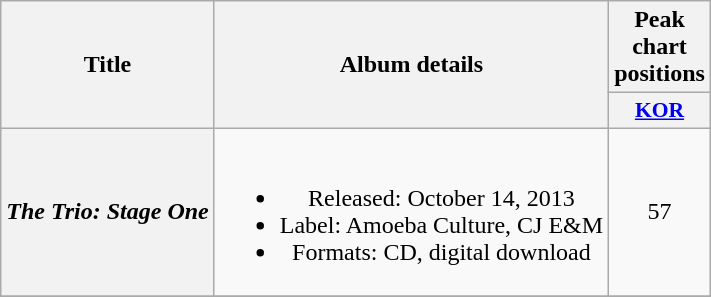<table class="wikitable plainrowheaders" style="text-align:center;">
<tr>
<th scope="col" rowspan="2">Title</th>
<th scope="col" rowspan="2">Album details</th>
<th scope="col" colspan="1">Peak chart positions</th>
</tr>
<tr>
<th scope="col" style="width:3.5em;font-size:90%;"><a href='#'>KOR</a><br></th>
</tr>
<tr>
<th scope="row"><em>The Trio: Stage One</em></th>
<td><br><ul><li>Released: October 14, 2013</li><li>Label: Amoeba Culture, CJ E&M</li><li>Formats: CD, digital download</li></ul></td>
<td>57</td>
</tr>
<tr>
</tr>
</table>
